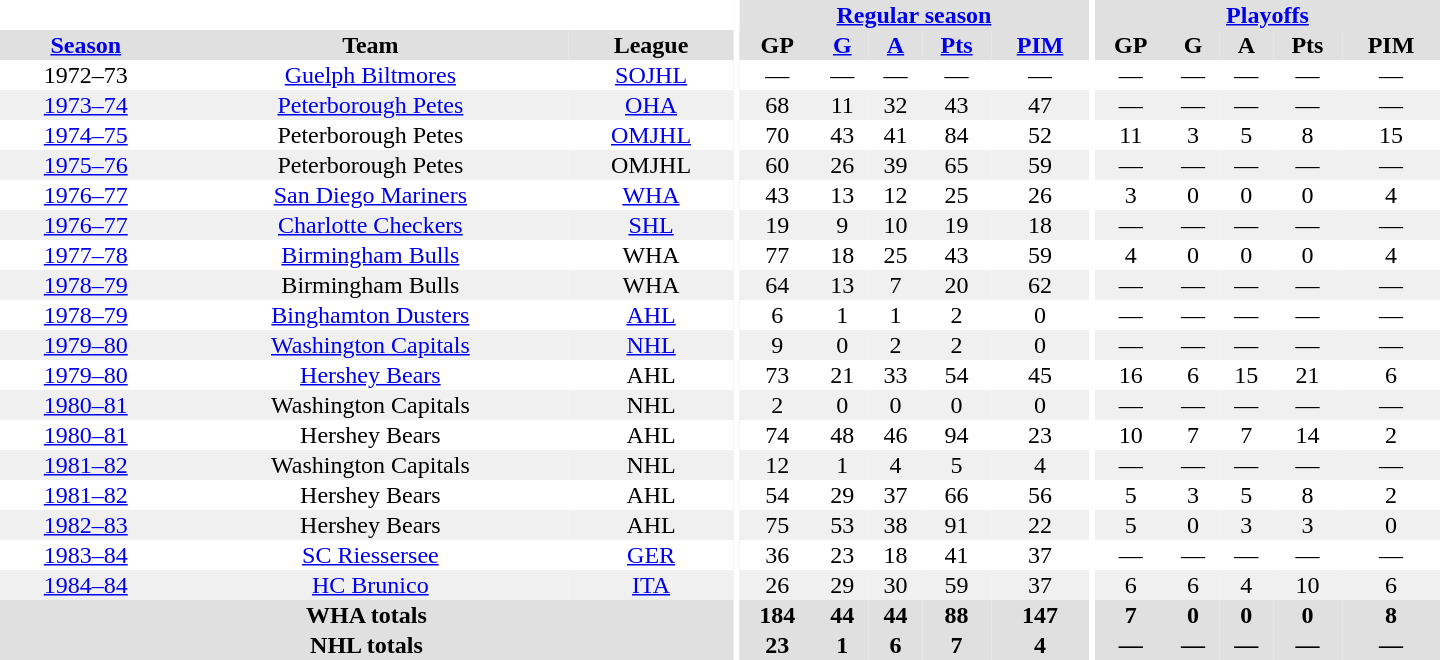<table border="0" cellpadding="1" cellspacing="0" style="text-align:center; width:60em">
<tr bgcolor="#e0e0e0">
<th colspan="3" bgcolor="#ffffff"></th>
<th rowspan="100" bgcolor="#ffffff"></th>
<th colspan="5"><a href='#'>Regular season</a></th>
<th rowspan="100" bgcolor="#ffffff"></th>
<th colspan="5"><a href='#'>Playoffs</a></th>
</tr>
<tr bgcolor="#e0e0e0">
<th><a href='#'>Season</a></th>
<th>Team</th>
<th>League</th>
<th>GP</th>
<th><a href='#'>G</a></th>
<th><a href='#'>A</a></th>
<th><a href='#'>Pts</a></th>
<th><a href='#'>PIM</a></th>
<th>GP</th>
<th>G</th>
<th>A</th>
<th>Pts</th>
<th>PIM</th>
</tr>
<tr>
<td>1972–73</td>
<td><a href='#'>Guelph Biltmores</a></td>
<td><a href='#'>SOJHL</a></td>
<td>—</td>
<td>—</td>
<td>—</td>
<td>—</td>
<td>—</td>
<td>—</td>
<td>—</td>
<td>—</td>
<td>—</td>
<td>—</td>
</tr>
<tr bgcolor="#f0f0f0">
<td><a href='#'>1973–74</a></td>
<td><a href='#'>Peterborough Petes</a></td>
<td><a href='#'>OHA</a></td>
<td>68</td>
<td>11</td>
<td>32</td>
<td>43</td>
<td>47</td>
<td>—</td>
<td>—</td>
<td>—</td>
<td>—</td>
<td>—</td>
</tr>
<tr>
<td><a href='#'>1974–75</a></td>
<td>Peterborough Petes</td>
<td><a href='#'>OMJHL</a></td>
<td>70</td>
<td>43</td>
<td>41</td>
<td>84</td>
<td>52</td>
<td>11</td>
<td>3</td>
<td>5</td>
<td>8</td>
<td>15</td>
</tr>
<tr bgcolor="#f0f0f0">
<td><a href='#'>1975–76</a></td>
<td>Peterborough Petes</td>
<td>OMJHL</td>
<td>60</td>
<td>26</td>
<td>39</td>
<td>65</td>
<td>59</td>
<td>—</td>
<td>—</td>
<td>—</td>
<td>—</td>
<td>—</td>
</tr>
<tr>
<td><a href='#'>1976–77</a></td>
<td><a href='#'>San Diego Mariners</a></td>
<td><a href='#'>WHA</a></td>
<td>43</td>
<td>13</td>
<td>12</td>
<td>25</td>
<td>26</td>
<td>3</td>
<td>0</td>
<td>0</td>
<td>0</td>
<td>4</td>
</tr>
<tr bgcolor="#f0f0f0">
<td><a href='#'>1976–77</a></td>
<td><a href='#'>Charlotte Checkers</a></td>
<td><a href='#'>SHL</a></td>
<td>19</td>
<td>9</td>
<td>10</td>
<td>19</td>
<td>18</td>
<td>—</td>
<td>—</td>
<td>—</td>
<td>—</td>
<td>—</td>
</tr>
<tr>
<td><a href='#'>1977–78</a></td>
<td><a href='#'>Birmingham Bulls</a></td>
<td>WHA</td>
<td>77</td>
<td>18</td>
<td>25</td>
<td>43</td>
<td>59</td>
<td>4</td>
<td>0</td>
<td>0</td>
<td>0</td>
<td>4</td>
</tr>
<tr bgcolor="#f0f0f0">
<td><a href='#'>1978–79</a></td>
<td>Birmingham Bulls</td>
<td>WHA</td>
<td>64</td>
<td>13</td>
<td>7</td>
<td>20</td>
<td>62</td>
<td>—</td>
<td>—</td>
<td>—</td>
<td>—</td>
<td>—</td>
</tr>
<tr>
<td><a href='#'>1978–79</a></td>
<td><a href='#'>Binghamton Dusters</a></td>
<td><a href='#'>AHL</a></td>
<td>6</td>
<td>1</td>
<td>1</td>
<td>2</td>
<td>0</td>
<td>—</td>
<td>—</td>
<td>—</td>
<td>—</td>
<td>—</td>
</tr>
<tr bgcolor="#f0f0f0">
<td><a href='#'>1979–80</a></td>
<td><a href='#'>Washington Capitals</a></td>
<td><a href='#'>NHL</a></td>
<td>9</td>
<td>0</td>
<td>2</td>
<td>2</td>
<td>0</td>
<td>—</td>
<td>—</td>
<td>—</td>
<td>—</td>
<td>—</td>
</tr>
<tr>
<td><a href='#'>1979–80</a></td>
<td><a href='#'>Hershey Bears</a></td>
<td>AHL</td>
<td>73</td>
<td>21</td>
<td>33</td>
<td>54</td>
<td>45</td>
<td>16</td>
<td>6</td>
<td>15</td>
<td>21</td>
<td>6</td>
</tr>
<tr bgcolor="#f0f0f0">
<td><a href='#'>1980–81</a></td>
<td>Washington Capitals</td>
<td>NHL</td>
<td>2</td>
<td>0</td>
<td>0</td>
<td>0</td>
<td>0</td>
<td>—</td>
<td>—</td>
<td>—</td>
<td>—</td>
<td>—</td>
</tr>
<tr>
<td><a href='#'>1980–81</a></td>
<td>Hershey Bears</td>
<td>AHL</td>
<td>74</td>
<td>48</td>
<td>46</td>
<td>94</td>
<td>23</td>
<td>10</td>
<td>7</td>
<td>7</td>
<td>14</td>
<td>2</td>
</tr>
<tr bgcolor="#f0f0f0">
<td><a href='#'>1981–82</a></td>
<td>Washington Capitals</td>
<td>NHL</td>
<td>12</td>
<td>1</td>
<td>4</td>
<td>5</td>
<td>4</td>
<td>—</td>
<td>—</td>
<td>—</td>
<td>—</td>
<td>—</td>
</tr>
<tr>
<td><a href='#'>1981–82</a></td>
<td>Hershey Bears</td>
<td>AHL</td>
<td>54</td>
<td>29</td>
<td>37</td>
<td>66</td>
<td>56</td>
<td>5</td>
<td>3</td>
<td>5</td>
<td>8</td>
<td>2</td>
</tr>
<tr bgcolor="#f0f0f0">
<td><a href='#'>1982–83</a></td>
<td>Hershey Bears</td>
<td>AHL</td>
<td>75</td>
<td>53</td>
<td>38</td>
<td>91</td>
<td>22</td>
<td>5</td>
<td>0</td>
<td>3</td>
<td>3</td>
<td>0</td>
</tr>
<tr>
<td><a href='#'>1983–84</a></td>
<td><a href='#'>SC Riessersee</a></td>
<td><a href='#'>GER</a></td>
<td>36</td>
<td>23</td>
<td>18</td>
<td>41</td>
<td>37</td>
<td>—</td>
<td>—</td>
<td>—</td>
<td>—</td>
<td>—</td>
</tr>
<tr bgcolor="#f0f0f0">
<td><a href='#'>1984–84</a></td>
<td><a href='#'>HC Brunico</a></td>
<td><a href='#'>ITA</a></td>
<td>26</td>
<td>29</td>
<td>30</td>
<td>59</td>
<td>37</td>
<td>6</td>
<td>6</td>
<td>4</td>
<td>10</td>
<td>6</td>
</tr>
<tr bgcolor="#e0e0e0">
<th colspan="3">WHA totals</th>
<th>184</th>
<th>44</th>
<th>44</th>
<th>88</th>
<th>147</th>
<th>7</th>
<th>0</th>
<th>0</th>
<th>0</th>
<th>8</th>
</tr>
<tr bgcolor="#e0e0e0">
<th colspan="3">NHL totals</th>
<th>23</th>
<th>1</th>
<th>6</th>
<th>7</th>
<th>4</th>
<th>—</th>
<th>—</th>
<th>—</th>
<th>—</th>
<th>—</th>
</tr>
</table>
